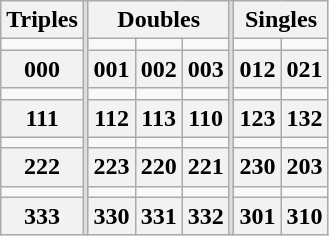<table class="wikitable" style="font-size:100%;text-align:center;">
<tr>
<th>Triples</th>
<td rowspan=9 style="background:#ddd;font-size:10%;"> </td>
<th colspan=3>Doubles</th>
<td rowspan=9 style="background:#ddd;font-size:10%;"> </td>
<th colspan=2>Singles</th>
</tr>
<tr>
<td></td>
<td></td>
<td></td>
<td></td>
<td></td>
<td></td>
</tr>
<tr>
<th>000</th>
<th>001</th>
<th>002</th>
<th>003</th>
<th>012</th>
<th>021</th>
</tr>
<tr>
<td></td>
<td></td>
<td></td>
<td></td>
<td></td>
<td></td>
</tr>
<tr>
<th>111</th>
<th>112</th>
<th>113</th>
<th>110</th>
<th>123</th>
<th>132</th>
</tr>
<tr>
<td></td>
<td></td>
<td></td>
<td></td>
<td></td>
<td></td>
</tr>
<tr>
<th>222</th>
<th>223</th>
<th>220</th>
<th>221</th>
<th>230</th>
<th>203</th>
</tr>
<tr>
<td></td>
<td></td>
<td></td>
<td></td>
<td></td>
<td></td>
</tr>
<tr>
<th>333</th>
<th>330</th>
<th>331</th>
<th>332</th>
<th>301</th>
<th>310</th>
</tr>
</table>
